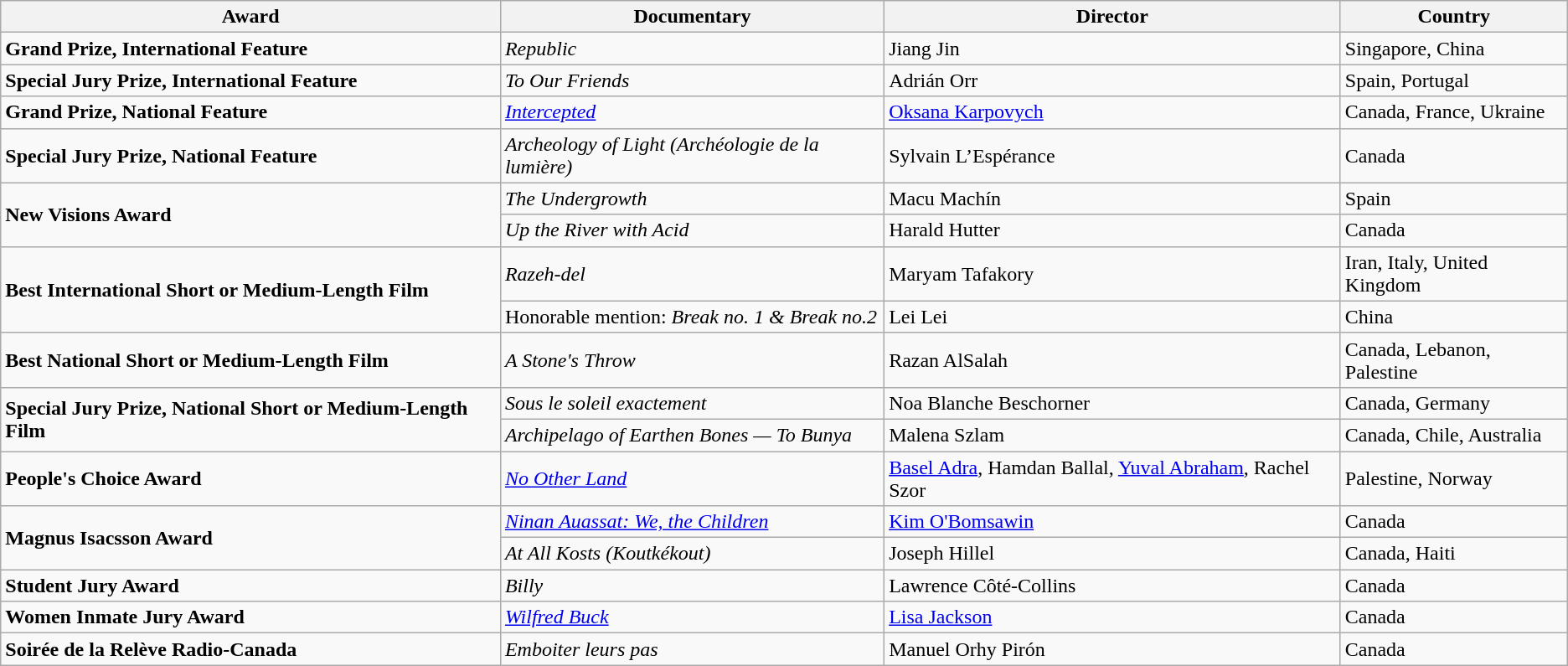<table class="wikitable">
<tr>
<th>Award</th>
<th>Documentary</th>
<th>Director</th>
<th>Country</th>
</tr>
<tr>
<td><strong>Grand Prize, International Feature</strong></td>
<td><em>Republic</em></td>
<td>Jiang Jin</td>
<td>Singapore, China</td>
</tr>
<tr>
<td><strong>Special Jury Prize, International Feature</strong></td>
<td><em>To Our Friends</em></td>
<td>Adrián Orr</td>
<td>Spain, Portugal</td>
</tr>
<tr>
<td><strong>Grand Prize, National Feature</strong></td>
<td><em><a href='#'>Intercepted</a></em></td>
<td><a href='#'>Oksana Karpovych</a></td>
<td>Canada, France, Ukraine</td>
</tr>
<tr>
<td><strong>Special Jury Prize, National Feature</strong></td>
<td><em>Archeology of Light (Archéologie de la lumière)</em></td>
<td>Sylvain L’Espérance</td>
<td>Canada</td>
</tr>
<tr>
<td rowspan=2><strong>New Visions Award</strong></td>
<td><em>The Undergrowth</em></td>
<td>Macu Machín</td>
<td>Spain</td>
</tr>
<tr>
<td><em>Up the River with Acid</em></td>
<td>Harald Hutter</td>
<td>Canada</td>
</tr>
<tr>
<td rowspan=2><strong>Best International Short or Medium-Length Film</strong></td>
<td><em>Razeh-del</em></td>
<td>Maryam Tafakory</td>
<td>Iran, Italy, United Kingdom</td>
</tr>
<tr>
<td>Honorable mention: <em>Break no. 1 & Break no.2</em></td>
<td>Lei Lei</td>
<td>China</td>
</tr>
<tr>
<td><strong>Best National Short or Medium-Length Film</strong></td>
<td><em>A Stone's Throw</em></td>
<td>Razan AlSalah</td>
<td>Canada, Lebanon, Palestine</td>
</tr>
<tr>
<td rowspan=2><strong>Special Jury Prize, National Short or Medium-Length Film</strong></td>
<td><em>Sous le soleil exactement</em></td>
<td>Noa Blanche Beschorner</td>
<td>Canada, Germany</td>
</tr>
<tr>
<td><em>Archipelago of Earthen Bones — To Bunya</em></td>
<td>Malena Szlam</td>
<td>Canada, Chile, Australia</td>
</tr>
<tr>
<td><strong>People's Choice Award</strong></td>
<td><em><a href='#'>No Other Land</a></em></td>
<td><a href='#'>Basel Adra</a>, Hamdan Ballal, <a href='#'>Yuval Abraham</a>, Rachel Szor</td>
<td>Palestine, Norway</td>
</tr>
<tr>
<td rowspan=2><strong>Magnus Isacsson Award</strong></td>
<td><em><a href='#'>Ninan Auassat: We, the Children</a></em></td>
<td><a href='#'>Kim O'Bomsawin</a></td>
<td>Canada</td>
</tr>
<tr>
<td><em>At All Kosts (Koutkékout)</em></td>
<td>Joseph Hillel</td>
<td>Canada, Haiti</td>
</tr>
<tr>
<td><strong>Student Jury Award</strong></td>
<td><em>Billy</em></td>
<td>Lawrence Côté-Collins</td>
<td>Canada</td>
</tr>
<tr>
<td><strong>Women Inmate Jury Award</strong></td>
<td><em><a href='#'>Wilfred Buck</a></em></td>
<td><a href='#'>Lisa Jackson</a></td>
<td>Canada</td>
</tr>
<tr>
<td><strong>Soirée de la Relève Radio-Canada</strong></td>
<td><em>Emboiter leurs pas</em></td>
<td>Manuel Orhy Pirón</td>
<td>Canada</td>
</tr>
</table>
